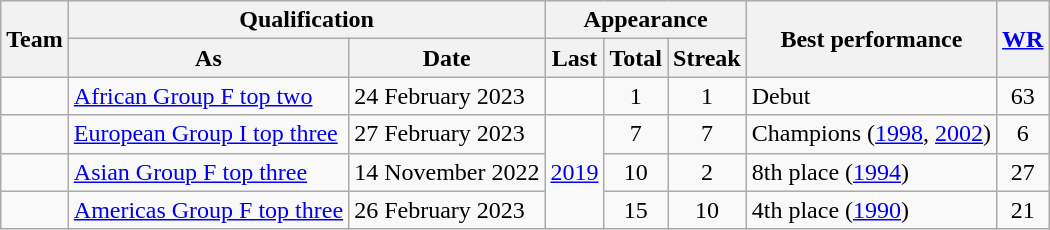<table class="wikitable">
<tr>
<th rowspan=2>Team</th>
<th colspan=2>Qualification</th>
<th colspan=3>Appearance</th>
<th rowspan=2>Best performance</th>
<th rowspan=2><a href='#'>WR</a></th>
</tr>
<tr>
<th>As</th>
<th>Date</th>
<th>Last</th>
<th>Total</th>
<th>Streak</th>
</tr>
<tr>
<td></td>
<td><a href='#'>African Group F top two</a></td>
<td>24 February 2023</td>
<td></td>
<td align=center>1</td>
<td align=center>1</td>
<td>Debut</td>
<td align=center>63</td>
</tr>
<tr>
<td></td>
<td><a href='#'>European Group I top three</a></td>
<td>27 February 2023</td>
<td rowspan=3><a href='#'>2019</a></td>
<td align=center>7</td>
<td align=center>7</td>
<td>Champions (<a href='#'>1998</a>, <a href='#'>2002</a>)</td>
<td align=center>6</td>
</tr>
<tr>
<td></td>
<td><a href='#'>Asian Group F top three</a></td>
<td>14 November 2022</td>
<td align=center>10</td>
<td align=center>2</td>
<td>8th place (<a href='#'>1994</a>)</td>
<td align=center>27</td>
</tr>
<tr>
<td></td>
<td><a href='#'>Americas Group F top three</a></td>
<td>26 February 2023</td>
<td align=center>15</td>
<td align=center>10</td>
<td>4th place (<a href='#'>1990</a>)</td>
<td align=center>21</td>
</tr>
</table>
